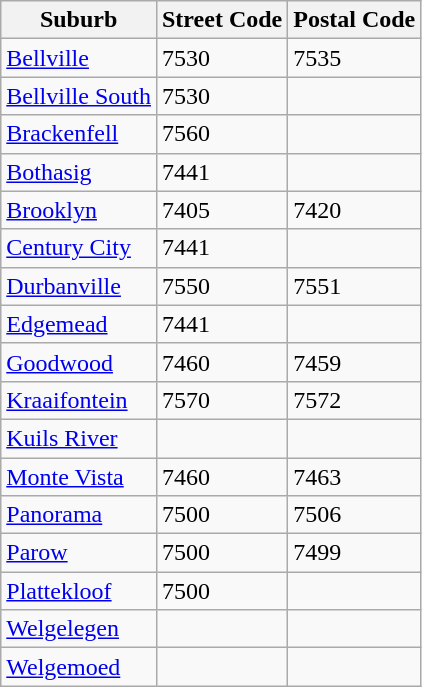<table class="wikitable" style="border:1px solid">
<tr>
<th>Suburb</th>
<th>Street Code</th>
<th>Postal Code</th>
</tr>
<tr>
<td><a href='#'>Bellville</a></td>
<td>7530</td>
<td>7535</td>
</tr>
<tr>
<td><a href='#'>Bellville South</a></td>
<td>7530</td>
<td></td>
</tr>
<tr>
<td><a href='#'>Brackenfell</a></td>
<td>7560</td>
<td></td>
</tr>
<tr>
<td><a href='#'>Bothasig</a></td>
<td>7441</td>
<td></td>
</tr>
<tr>
<td><a href='#'>Brooklyn</a></td>
<td>7405</td>
<td>7420</td>
</tr>
<tr>
<td><a href='#'>Century City</a></td>
<td>7441</td>
<td></td>
</tr>
<tr>
<td><a href='#'>Durbanville</a></td>
<td>7550</td>
<td>7551</td>
</tr>
<tr>
<td><a href='#'>Edgemead</a></td>
<td>7441</td>
<td></td>
</tr>
<tr>
<td><a href='#'>Goodwood</a></td>
<td>7460</td>
<td>7459</td>
</tr>
<tr>
<td><a href='#'>Kraaifontein</a></td>
<td>7570</td>
<td>7572</td>
</tr>
<tr>
<td><a href='#'>Kuils River</a></td>
<td></td>
<td></td>
</tr>
<tr>
<td><a href='#'>Monte Vista</a></td>
<td>7460</td>
<td>7463</td>
</tr>
<tr>
<td><a href='#'>Panorama</a></td>
<td>7500</td>
<td>7506</td>
</tr>
<tr>
<td><a href='#'>Parow</a></td>
<td>7500</td>
<td>7499</td>
</tr>
<tr>
<td><a href='#'>Plattekloof</a></td>
<td>7500</td>
<td></td>
</tr>
<tr>
<td><a href='#'>Welgelegen</a></td>
<td></td>
<td></td>
</tr>
<tr>
<td><a href='#'>Welgemoed</a></td>
<td></td>
<td></td>
</tr>
</table>
